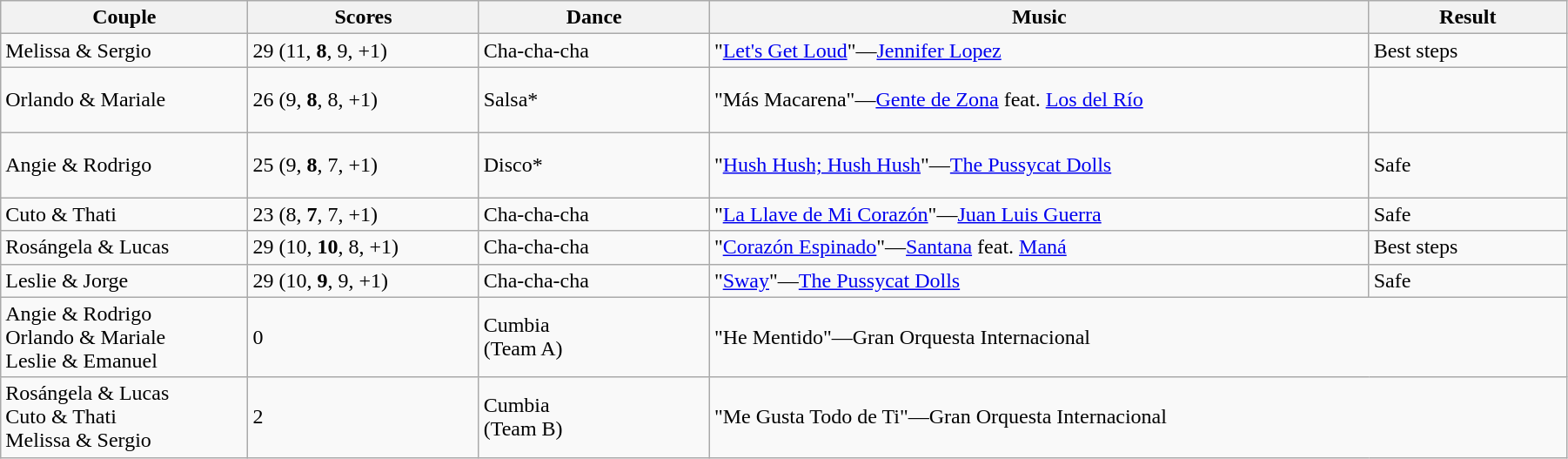<table class="wikitable sortable" style="width:95%; white-space:nowrap">
<tr>
<th style="width:15%;">Couple<br></th>
<th style="width:14%;">Scores</th>
<th style="width:14%;">Dance</th>
<th style="width:40%;">Music</th>
<th style="width:12%;">Result</th>
</tr>
<tr>
<td>Melissa & Sergio <br> </td>
<td>29 (11, <strong>8</strong>, 9, +1)</td>
<td>Cha-cha-cha</td>
<td>"<a href='#'>Let's Get Loud</a>"—<a href='#'>Jennifer Lopez</a></td>
<td>Best steps</td>
</tr>
<tr style="height:50px">
<td>Orlando & Mariale</td>
<td>26 (9, <strong>8</strong>, 8, +1)</td>
<td>Salsa*</td>
<td>"Más Macarena"—<a href='#'>Gente de Zona</a> feat. <a href='#'>Los del Río</a></td>
<td></td>
</tr>
<tr style="height:50px">
<td>Angie & Rodrigo</td>
<td>25 (9, <strong>8</strong>, 7, +1)</td>
<td>Disco*</td>
<td>"<a href='#'>Hush Hush; Hush Hush</a>"—<a href='#'>The Pussycat Dolls</a></td>
<td>Safe</td>
</tr>
<tr>
<td>Cuto & Thati<br></td>
<td>23 (8, <strong>7</strong>, 7, +1)</td>
<td>Cha-cha-cha</td>
<td>"<a href='#'>La Llave de Mi Corazón</a>"—<a href='#'>Juan Luis Guerra</a></td>
<td>Safe</td>
</tr>
<tr>
<td>Rosángela & Lucas<br></td>
<td>29 (10, <strong>10</strong>, 8, +1)</td>
<td>Cha-cha-cha</td>
<td>"<a href='#'>Corazón Espinado</a>"—<a href='#'>Santana</a> feat. <a href='#'>Maná</a></td>
<td>Best steps</td>
</tr>
<tr>
<td>Leslie & Jorge<br></td>
<td>29 (10, <strong>9</strong>, 9, +1)</td>
<td>Cha-cha-cha</td>
<td>"<a href='#'>Sway</a>"—<a href='#'>The Pussycat Dolls</a></td>
<td>Safe</td>
</tr>
<tr>
<td>Angie & Rodrigo<br>Orlando & Mariale<br>Leslie & Emanuel</td>
<td>0</td>
<td>Cumbia<br>(Team A)</td>
<td colspan="2">"He Mentido"—Gran Orquesta Internacional</td>
</tr>
<tr>
<td>Rosángela & Lucas<br>Cuto & Thati<br>Melissa & Sergio</td>
<td>2</td>
<td>Cumbia<br>(Team B)</td>
<td colspan="2">"Me Gusta Todo de Ti"—Gran Orquesta Internacional</td>
</tr>
</table>
